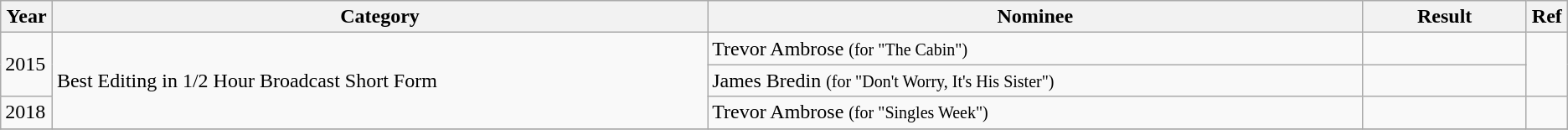<table class="wikitable">
<tr>
<th width=3%>Year</th>
<th width=40%>Category</th>
<th width=40%>Nominee</th>
<th width=10%>Result</th>
<th width=2%>Ref</th>
</tr>
<tr>
<td rowspan="2">2015</td>
<td rowspan="3">Best Editing in 1/2 Hour Broadcast Short Form</td>
<td>Trevor Ambrose <small>(for "The Cabin")</small></td>
<td></td>
<td rowspan="2"></td>
</tr>
<tr>
<td>James Bredin <small>(for "Don't Worry, It's His Sister")</small></td>
<td></td>
</tr>
<tr>
<td rowspan="1">2018</td>
<td>Trevor Ambrose <small>(for "Singles Week")</small></td>
<td></td>
<td rowspan="1"></td>
</tr>
<tr>
</tr>
</table>
